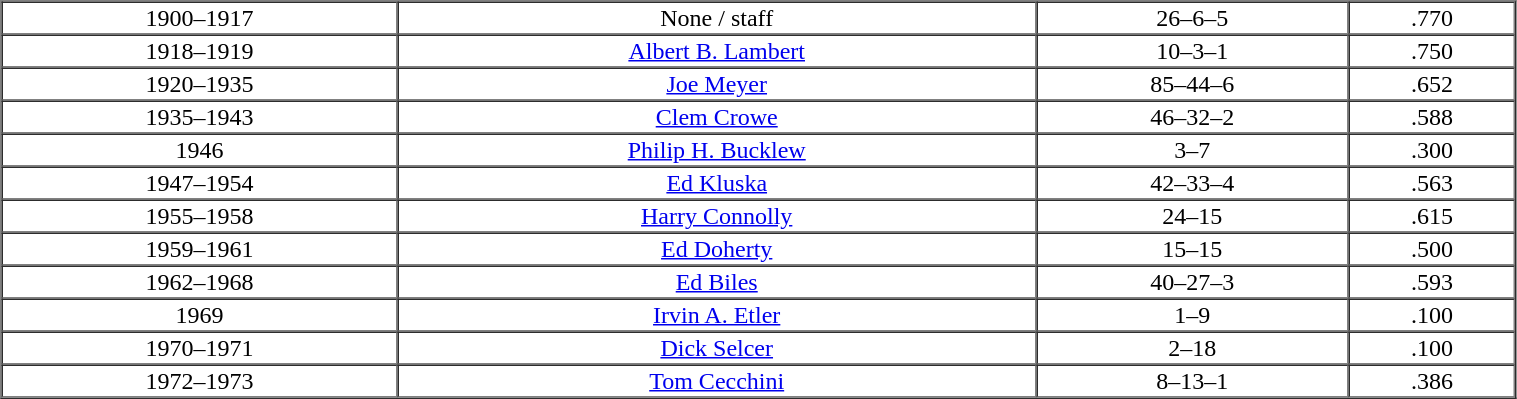<table cellpadding="1" border="1" cellspacing="0" width="80%">
<tr align="center">
<td>1900–1917</td>
<td>None / staff</td>
<td>26–6–5</td>
<td>.770</td>
</tr>
<tr align="center">
<td>1918–1919</td>
<td><a href='#'>Albert B. Lambert</a></td>
<td>10–3–1</td>
<td>.750</td>
</tr>
<tr align="center">
<td>1920–1935</td>
<td><a href='#'>Joe Meyer</a></td>
<td>85–44–6</td>
<td>.652</td>
</tr>
<tr align="center">
<td>1935–1943</td>
<td><a href='#'>Clem Crowe</a></td>
<td>46–32–2</td>
<td>.588</td>
</tr>
<tr align="center">
<td>1946</td>
<td><a href='#'>Philip H. Bucklew</a></td>
<td>3–7</td>
<td>.300</td>
</tr>
<tr align="center">
<td>1947–1954</td>
<td><a href='#'>Ed Kluska</a></td>
<td>42–33–4</td>
<td>.563</td>
</tr>
<tr align="center">
<td>1955–1958</td>
<td><a href='#'>Harry Connolly</a></td>
<td>24–15</td>
<td>.615</td>
</tr>
<tr align="center">
<td>1959–1961</td>
<td><a href='#'>Ed Doherty</a></td>
<td>15–15</td>
<td>.500</td>
</tr>
<tr align="center">
<td>1962–1968</td>
<td><a href='#'>Ed Biles</a></td>
<td>40–27–3</td>
<td>.593</td>
</tr>
<tr align="center">
<td>1969</td>
<td><a href='#'>Irvin A. Etler</a></td>
<td>1–9</td>
<td>.100</td>
</tr>
<tr align="center">
<td>1970–1971</td>
<td><a href='#'>Dick Selcer</a></td>
<td>2–18</td>
<td>.100</td>
</tr>
<tr align="center">
<td>1972–1973</td>
<td><a href='#'>Tom Cecchini</a></td>
<td>8–13–1</td>
<td>.386</td>
</tr>
<tr>
</tr>
<tr>
</tr>
</table>
